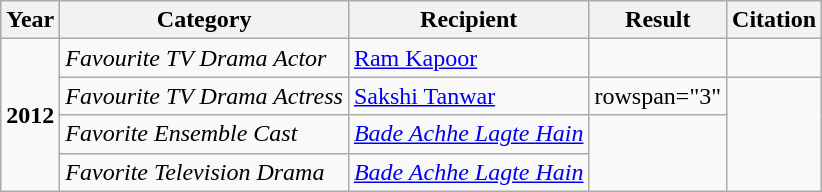<table class="wikitable">
<tr>
<th>Year</th>
<th>Category</th>
<th>Recipient</th>
<th>Result</th>
<th>Citation</th>
</tr>
<tr>
<td rowspan="4"><strong>2012</strong></td>
<td><em>Favourite TV Drama Actor</em></td>
<td><a href='#'>Ram Kapoor</a></td>
<td></td>
<td></td>
</tr>
<tr>
<td><em>Favourite TV Drama Actress</em></td>
<td><a href='#'>Sakshi Tanwar</a></td>
<td>rowspan="3" </td>
<td rowspan="3"></td>
</tr>
<tr>
<td><em>Favorite Ensemble Cast</em></td>
<td><em><a href='#'>Bade Achhe Lagte Hain</a></em></td>
</tr>
<tr>
<td><em>Favorite Television Drama</em></td>
<td><em><a href='#'>Bade Achhe Lagte Hain</a></em></td>
</tr>
</table>
